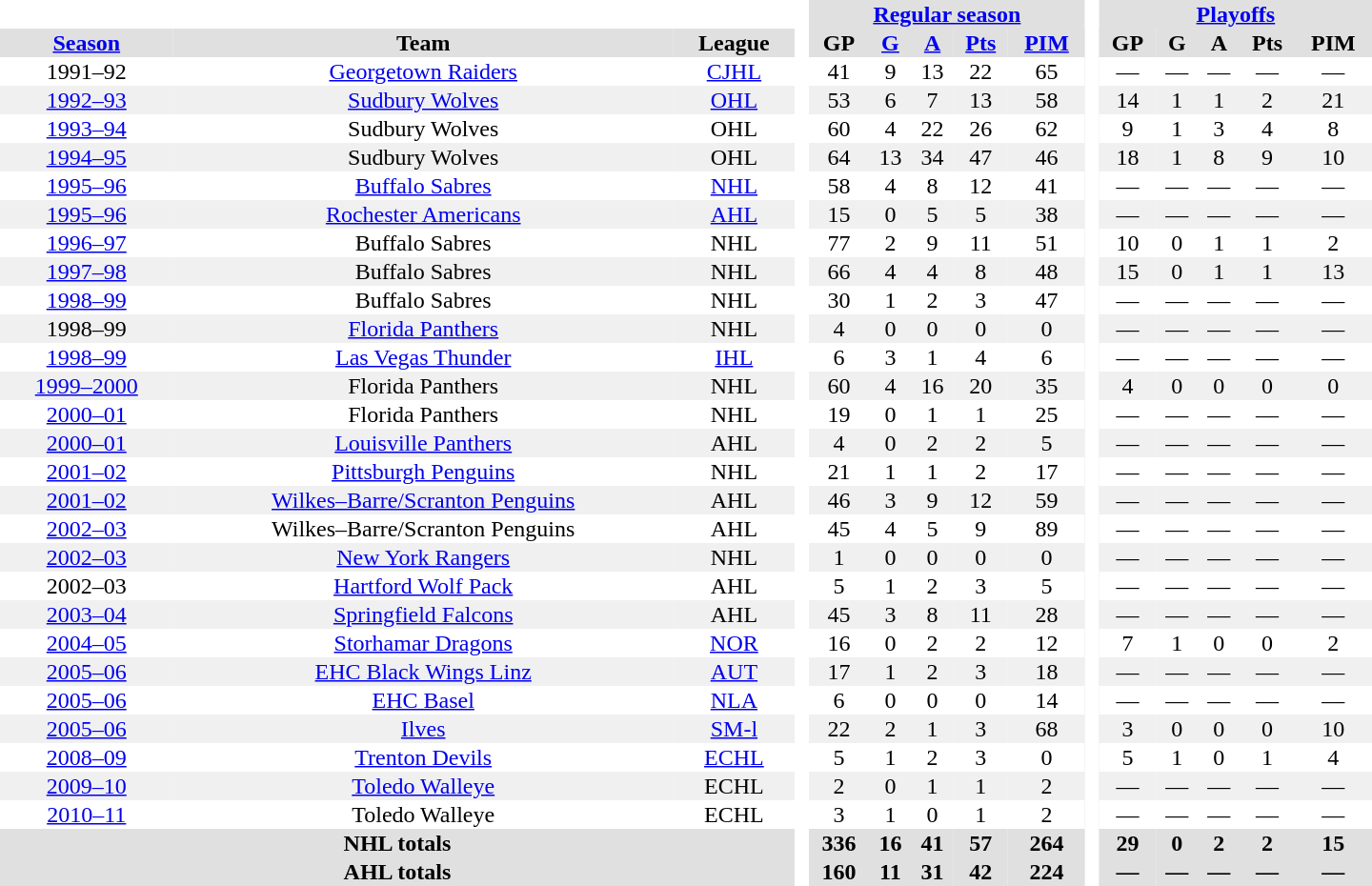<table border="0" cellpadding="1" cellspacing="0" style="text-align:center; width:60em">
<tr bgcolor="#e0e0e0">
<th colspan="3" bgcolor="#ffffff"> </th>
<th rowspan="100" bgcolor="#ffffff"> </th>
<th colspan="5"><a href='#'>Regular season</a></th>
<th rowspan="100" bgcolor="#ffffff"> </th>
<th colspan="5"><a href='#'>Playoffs</a></th>
</tr>
<tr bgcolor="#e0e0e0">
<th><a href='#'>Season</a></th>
<th>Team</th>
<th>League</th>
<th>GP</th>
<th><a href='#'>G</a></th>
<th><a href='#'>A</a></th>
<th><a href='#'>Pts</a></th>
<th><a href='#'>PIM</a></th>
<th>GP</th>
<th>G</th>
<th>A</th>
<th>Pts</th>
<th>PIM</th>
</tr>
<tr>
<td>1991–92</td>
<td><a href='#'>Georgetown Raiders</a></td>
<td><a href='#'>CJHL</a></td>
<td>41</td>
<td>9</td>
<td>13</td>
<td>22</td>
<td>65</td>
<td>—</td>
<td>—</td>
<td>—</td>
<td>—</td>
<td>—</td>
</tr>
<tr bgcolor="#f0f0f0">
<td><a href='#'>1992–93</a></td>
<td><a href='#'>Sudbury Wolves</a></td>
<td><a href='#'>OHL</a></td>
<td>53</td>
<td>6</td>
<td>7</td>
<td>13</td>
<td>58</td>
<td>14</td>
<td>1</td>
<td>1</td>
<td>2</td>
<td>21</td>
</tr>
<tr>
<td><a href='#'>1993–94</a></td>
<td>Sudbury Wolves</td>
<td>OHL</td>
<td>60</td>
<td>4</td>
<td>22</td>
<td>26</td>
<td>62</td>
<td>9</td>
<td>1</td>
<td>3</td>
<td>4</td>
<td>8</td>
</tr>
<tr bgcolor="#f0f0f0">
<td><a href='#'>1994–95</a></td>
<td>Sudbury Wolves</td>
<td>OHL</td>
<td>64</td>
<td>13</td>
<td>34</td>
<td>47</td>
<td>46</td>
<td>18</td>
<td>1</td>
<td>8</td>
<td>9</td>
<td>10</td>
</tr>
<tr>
<td><a href='#'>1995–96</a></td>
<td><a href='#'>Buffalo Sabres</a></td>
<td><a href='#'>NHL</a></td>
<td>58</td>
<td>4</td>
<td>8</td>
<td>12</td>
<td>41</td>
<td>—</td>
<td>—</td>
<td>—</td>
<td>—</td>
<td>—</td>
</tr>
<tr bgcolor="#f0f0f0">
<td><a href='#'>1995–96</a></td>
<td><a href='#'>Rochester Americans</a></td>
<td><a href='#'>AHL</a></td>
<td>15</td>
<td>0</td>
<td>5</td>
<td>5</td>
<td>38</td>
<td>—</td>
<td>—</td>
<td>—</td>
<td>—</td>
<td>—</td>
</tr>
<tr>
<td><a href='#'>1996–97</a></td>
<td>Buffalo Sabres</td>
<td>NHL</td>
<td>77</td>
<td>2</td>
<td>9</td>
<td>11</td>
<td>51</td>
<td>10</td>
<td>0</td>
<td>1</td>
<td>1</td>
<td>2</td>
</tr>
<tr bgcolor="#f0f0f0">
<td><a href='#'>1997–98</a></td>
<td>Buffalo Sabres</td>
<td>NHL</td>
<td>66</td>
<td>4</td>
<td>4</td>
<td>8</td>
<td>48</td>
<td>15</td>
<td>0</td>
<td>1</td>
<td>1</td>
<td>13</td>
</tr>
<tr>
<td><a href='#'>1998–99</a></td>
<td>Buffalo Sabres</td>
<td>NHL</td>
<td>30</td>
<td>1</td>
<td>2</td>
<td>3</td>
<td>47</td>
<td>—</td>
<td>—</td>
<td>—</td>
<td>—</td>
<td>—</td>
</tr>
<tr bgcolor="#f0f0f0">
<td>1998–99</td>
<td><a href='#'>Florida Panthers</a></td>
<td>NHL</td>
<td>4</td>
<td>0</td>
<td>0</td>
<td>0</td>
<td>0</td>
<td>—</td>
<td>—</td>
<td>—</td>
<td>—</td>
<td>—</td>
</tr>
<tr>
<td><a href='#'>1998–99</a></td>
<td><a href='#'>Las Vegas Thunder</a></td>
<td><a href='#'>IHL</a></td>
<td>6</td>
<td>3</td>
<td>1</td>
<td>4</td>
<td>6</td>
<td>—</td>
<td>—</td>
<td>—</td>
<td>—</td>
<td>—</td>
</tr>
<tr bgcolor="#f0f0f0">
<td><a href='#'>1999–2000</a></td>
<td>Florida Panthers</td>
<td>NHL</td>
<td>60</td>
<td>4</td>
<td>16</td>
<td>20</td>
<td>35</td>
<td>4</td>
<td>0</td>
<td>0</td>
<td>0</td>
<td>0</td>
</tr>
<tr>
<td><a href='#'>2000–01</a></td>
<td>Florida Panthers</td>
<td>NHL</td>
<td>19</td>
<td>0</td>
<td>1</td>
<td>1</td>
<td>25</td>
<td>—</td>
<td>—</td>
<td>—</td>
<td>—</td>
<td>—</td>
</tr>
<tr bgcolor="#f0f0f0">
<td><a href='#'>2000–01</a></td>
<td><a href='#'>Louisville Panthers</a></td>
<td>AHL</td>
<td>4</td>
<td>0</td>
<td>2</td>
<td>2</td>
<td>5</td>
<td>—</td>
<td>—</td>
<td>—</td>
<td>—</td>
<td>—</td>
</tr>
<tr>
<td><a href='#'>2001–02</a></td>
<td><a href='#'>Pittsburgh Penguins</a></td>
<td>NHL</td>
<td>21</td>
<td>1</td>
<td>1</td>
<td>2</td>
<td>17</td>
<td>—</td>
<td>—</td>
<td>—</td>
<td>—</td>
<td>—</td>
</tr>
<tr bgcolor="#f0f0f0">
<td><a href='#'>2001–02</a></td>
<td><a href='#'>Wilkes–Barre/Scranton Penguins</a></td>
<td>AHL</td>
<td>46</td>
<td>3</td>
<td>9</td>
<td>12</td>
<td>59</td>
<td>—</td>
<td>—</td>
<td>—</td>
<td>—</td>
<td>—</td>
</tr>
<tr>
<td><a href='#'>2002–03</a></td>
<td>Wilkes–Barre/Scranton Penguins</td>
<td>AHL</td>
<td>45</td>
<td>4</td>
<td>5</td>
<td>9</td>
<td>89</td>
<td>—</td>
<td>—</td>
<td>—</td>
<td>—</td>
<td>—</td>
</tr>
<tr bgcolor="#f0f0f0">
<td><a href='#'>2002–03</a></td>
<td><a href='#'>New York Rangers</a></td>
<td>NHL</td>
<td>1</td>
<td>0</td>
<td>0</td>
<td>0</td>
<td>0</td>
<td>—</td>
<td>—</td>
<td>—</td>
<td>—</td>
<td>—</td>
</tr>
<tr>
<td>2002–03</td>
<td><a href='#'>Hartford Wolf Pack</a></td>
<td>AHL</td>
<td>5</td>
<td>1</td>
<td>2</td>
<td>3</td>
<td>5</td>
<td>—</td>
<td>—</td>
<td>—</td>
<td>—</td>
<td>—</td>
</tr>
<tr bgcolor="#f0f0f0">
<td><a href='#'>2003–04</a></td>
<td><a href='#'>Springfield Falcons</a></td>
<td>AHL</td>
<td>45</td>
<td>3</td>
<td>8</td>
<td>11</td>
<td>28</td>
<td>—</td>
<td>—</td>
<td>—</td>
<td>—</td>
<td>—</td>
</tr>
<tr>
<td><a href='#'>2004–05</a></td>
<td><a href='#'>Storhamar Dragons</a></td>
<td><a href='#'>NOR</a></td>
<td>16</td>
<td>0</td>
<td>2</td>
<td>2</td>
<td>12</td>
<td>7</td>
<td>1</td>
<td>0</td>
<td>0</td>
<td>2</td>
</tr>
<tr bgcolor="#f0f0f0">
<td><a href='#'>2005–06</a></td>
<td><a href='#'>EHC Black Wings Linz</a></td>
<td><a href='#'>AUT</a></td>
<td>17</td>
<td>1</td>
<td>2</td>
<td>3</td>
<td>18</td>
<td>—</td>
<td>—</td>
<td>—</td>
<td>—</td>
<td>—</td>
</tr>
<tr>
<td><a href='#'>2005–06</a></td>
<td><a href='#'>EHC Basel</a></td>
<td><a href='#'>NLA</a></td>
<td>6</td>
<td>0</td>
<td>0</td>
<td>0</td>
<td>14</td>
<td>—</td>
<td>—</td>
<td>—</td>
<td>—</td>
<td>—</td>
</tr>
<tr bgcolor="#f0f0f0">
<td><a href='#'>2005–06</a></td>
<td><a href='#'>Ilves</a></td>
<td><a href='#'>SM-l</a></td>
<td>22</td>
<td>2</td>
<td>1</td>
<td>3</td>
<td>68</td>
<td>3</td>
<td>0</td>
<td>0</td>
<td>0</td>
<td>10</td>
</tr>
<tr>
<td><a href='#'>2008–09</a></td>
<td><a href='#'>Trenton Devils</a></td>
<td><a href='#'>ECHL</a></td>
<td>5</td>
<td>1</td>
<td>2</td>
<td>3</td>
<td>0</td>
<td>5</td>
<td>1</td>
<td>0</td>
<td>1</td>
<td>4</td>
</tr>
<tr bgcolor="#f0f0f0">
<td><a href='#'>2009–10</a></td>
<td><a href='#'>Toledo Walleye</a></td>
<td>ECHL</td>
<td>2</td>
<td>0</td>
<td>1</td>
<td>1</td>
<td>2</td>
<td>—</td>
<td>—</td>
<td>—</td>
<td>—</td>
<td>—</td>
</tr>
<tr>
<td><a href='#'>2010–11</a></td>
<td>Toledo Walleye</td>
<td>ECHL</td>
<td>3</td>
<td>1</td>
<td>0</td>
<td>1</td>
<td>2</td>
<td>—</td>
<td>—</td>
<td>—</td>
<td>—</td>
<td>—</td>
</tr>
<tr bgcolor="#e0e0e0">
<th colspan="3">NHL totals</th>
<th>336</th>
<th>16</th>
<th>41</th>
<th>57</th>
<th>264</th>
<th>29</th>
<th>0</th>
<th>2</th>
<th>2</th>
<th>15</th>
</tr>
<tr bgcolor="#e0e0e0">
<th colspan="3">AHL totals</th>
<th>160</th>
<th>11</th>
<th>31</th>
<th>42</th>
<th>224</th>
<th>—</th>
<th>—</th>
<th>—</th>
<th>—</th>
<th>—</th>
</tr>
</table>
